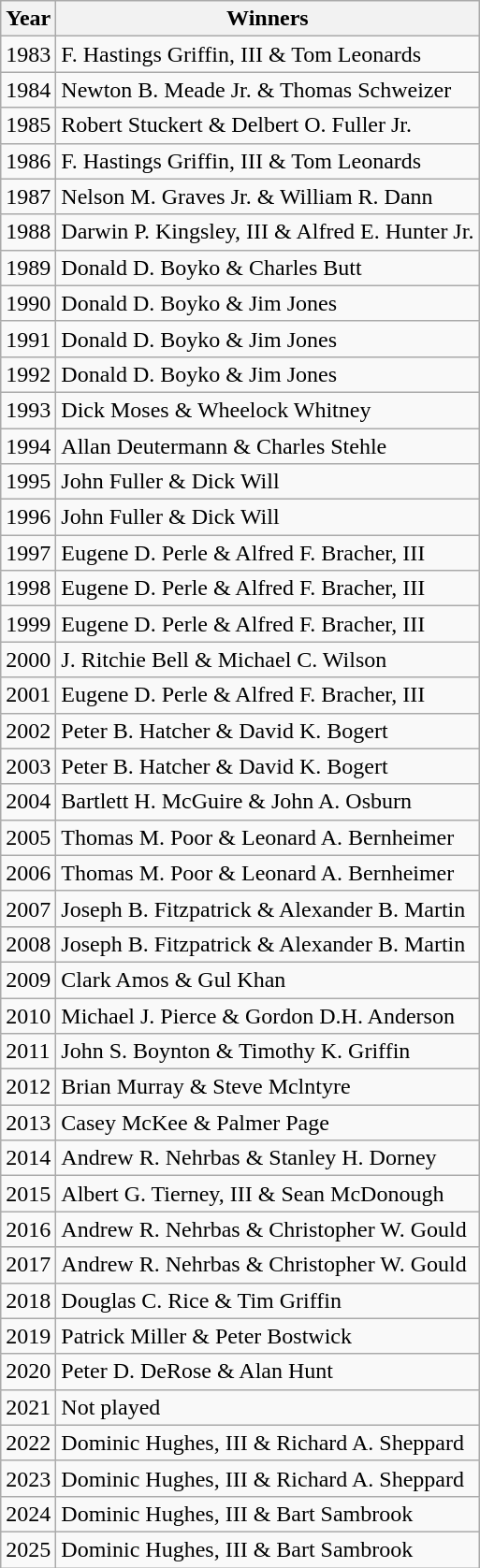<table class="wikitable">
<tr>
<th>Year</th>
<th>Winners</th>
</tr>
<tr>
<td>1983</td>
<td>F. Hastings Griffin, III & Tom Leonards</td>
</tr>
<tr>
<td>1984</td>
<td>Newton B. Meade Jr. & Thomas Schweizer</td>
</tr>
<tr>
<td>1985</td>
<td>Robert Stuckert & Delbert O. Fuller Jr.</td>
</tr>
<tr>
<td>1986</td>
<td>F. Hastings Griffin, III & Tom Leonards</td>
</tr>
<tr>
<td>1987</td>
<td>Nelson M. Graves Jr. & William R. Dann</td>
</tr>
<tr>
<td>1988</td>
<td>Darwin P. Kingsley, III & Alfred E. Hunter Jr.</td>
</tr>
<tr>
<td>1989</td>
<td>Donald D. Boyko & Charles Butt</td>
</tr>
<tr>
<td>1990</td>
<td>Donald D. Boyko & Jim Jones</td>
</tr>
<tr>
<td>1991</td>
<td>Donald D. Boyko & Jim Jones</td>
</tr>
<tr>
<td>1992</td>
<td>Donald D. Boyko & Jim Jones</td>
</tr>
<tr>
<td>1993</td>
<td>Dick Moses & Wheelock Whitney</td>
</tr>
<tr>
<td>1994</td>
<td>Allan Deutermann & Charles Stehle</td>
</tr>
<tr>
<td>1995</td>
<td>John Fuller & Dick Will</td>
</tr>
<tr>
<td>1996</td>
<td>John Fuller & Dick Will</td>
</tr>
<tr>
<td>1997</td>
<td>Eugene D. Perle & Alfred F. Bracher, III</td>
</tr>
<tr>
<td>1998</td>
<td>Eugene D. Perle & Alfred F. Bracher, III</td>
</tr>
<tr>
<td>1999</td>
<td>Eugene D. Perle & Alfred F. Bracher, III</td>
</tr>
<tr>
<td>2000</td>
<td>J. Ritchie Bell & Michael C. Wilson</td>
</tr>
<tr>
<td>2001</td>
<td>Eugene D. Perle & Alfred F. Bracher, III</td>
</tr>
<tr>
<td>2002</td>
<td>Peter B. Hatcher & David K. Bogert</td>
</tr>
<tr>
<td>2003</td>
<td>Peter B. Hatcher & David K. Bogert</td>
</tr>
<tr>
<td>2004</td>
<td>Bartlett H. McGuire & John A. Osburn</td>
</tr>
<tr>
<td>2005</td>
<td>Thomas M. Poor & Leonard A. Bernheimer</td>
</tr>
<tr>
<td>2006</td>
<td>Thomas M. Poor & Leonard A. Bernheimer</td>
</tr>
<tr>
<td>2007</td>
<td>Joseph B. Fitzpatrick & Alexander B. Martin</td>
</tr>
<tr>
<td>2008</td>
<td>Joseph B. Fitzpatrick & Alexander B. Martin</td>
</tr>
<tr>
<td>2009</td>
<td>Clark Amos & Gul Khan</td>
</tr>
<tr>
<td>2010</td>
<td>Michael J. Pierce & Gordon D.H. Anderson</td>
</tr>
<tr>
<td>2011</td>
<td>John S. Boynton & Timothy K. Griffin</td>
</tr>
<tr>
<td>2012</td>
<td>Brian Murray & Steve Mclntyre</td>
</tr>
<tr>
<td>2013</td>
<td>Casey McKee & Palmer Page</td>
</tr>
<tr>
<td>2014</td>
<td>Andrew R. Nehrbas & Stanley H. Dorney</td>
</tr>
<tr>
<td>2015</td>
<td>Albert G. Tierney, III & Sean McDonough</td>
</tr>
<tr>
<td>2016</td>
<td>Andrew R. Nehrbas & Christopher W. Gould</td>
</tr>
<tr>
<td>2017</td>
<td>Andrew R. Nehrbas & Christopher W. Gould</td>
</tr>
<tr>
<td>2018</td>
<td>Douglas C. Rice & Tim Griffin</td>
</tr>
<tr>
<td>2019</td>
<td>Patrick Miller & Peter Bostwick</td>
</tr>
<tr>
<td>2020</td>
<td>Peter D. DeRose & Alan Hunt</td>
</tr>
<tr>
<td>2021</td>
<td>Not played</td>
</tr>
<tr>
<td>2022</td>
<td>Dominic Hughes, III & Richard A. Sheppard</td>
</tr>
<tr>
<td>2023</td>
<td>Dominic Hughes, III & Richard A. Sheppard</td>
</tr>
<tr>
<td>2024</td>
<td>Dominic Hughes, III & Bart Sambrook</td>
</tr>
<tr>
<td>2025</td>
<td>Dominic Hughes, III & Bart Sambrook</td>
</tr>
</table>
